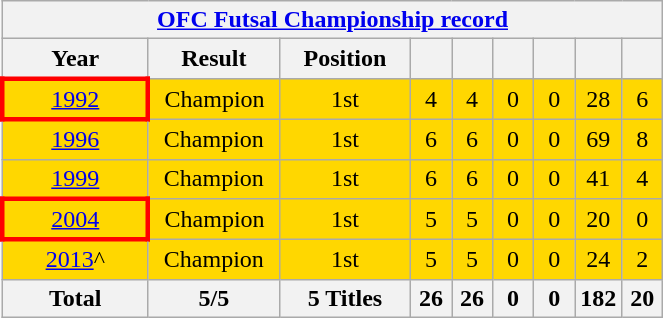<table class="wikitable" style="text-align: center;">
<tr>
<th colspan="9"><a href='#'>OFC Futsal Championship record</a></th>
</tr>
<tr>
<th width="90">Year</th>
<th width="80">Result</th>
<th width="80">Position</th>
<th width="20"></th>
<th width="20"></th>
<th width="20"></th>
<th width="20"></th>
<th width="20"></th>
<th width="20"></th>
</tr>
<tr style="background:Gold;">
<td style="border: 3px solid red"> <a href='#'>1992</a></td>
<td>Champion</td>
<td>1st</td>
<td>4</td>
<td>4</td>
<td>0</td>
<td>0</td>
<td>28</td>
<td>6</td>
</tr>
<tr style="background:Gold;">
<td> <a href='#'>1996</a></td>
<td>Champion</td>
<td>1st</td>
<td>6</td>
<td>6</td>
<td>0</td>
<td>0</td>
<td>69</td>
<td>8</td>
</tr>
<tr style="background:Gold;">
<td> <a href='#'>1999</a></td>
<td>Champion</td>
<td>1st</td>
<td>6</td>
<td>6</td>
<td>0</td>
<td>0</td>
<td>41</td>
<td>4</td>
</tr>
<tr style="background:Gold;">
<td style="border: 3px solid red"> <a href='#'>2004</a></td>
<td>Champion</td>
<td>1st</td>
<td>5</td>
<td>5</td>
<td>0</td>
<td>0</td>
<td>20</td>
<td>0</td>
</tr>
<tr style="background:Gold;">
<td> <a href='#'>2013</a>^</td>
<td>Champion</td>
<td>1st</td>
<td>5</td>
<td>5</td>
<td>0</td>
<td>0</td>
<td>24</td>
<td>2</td>
</tr>
<tr>
<th>Total</th>
<th>5/5</th>
<th>5 Titles</th>
<th>26</th>
<th>26</th>
<th>0</th>
<th>0</th>
<th>182</th>
<th>20</th>
</tr>
</table>
